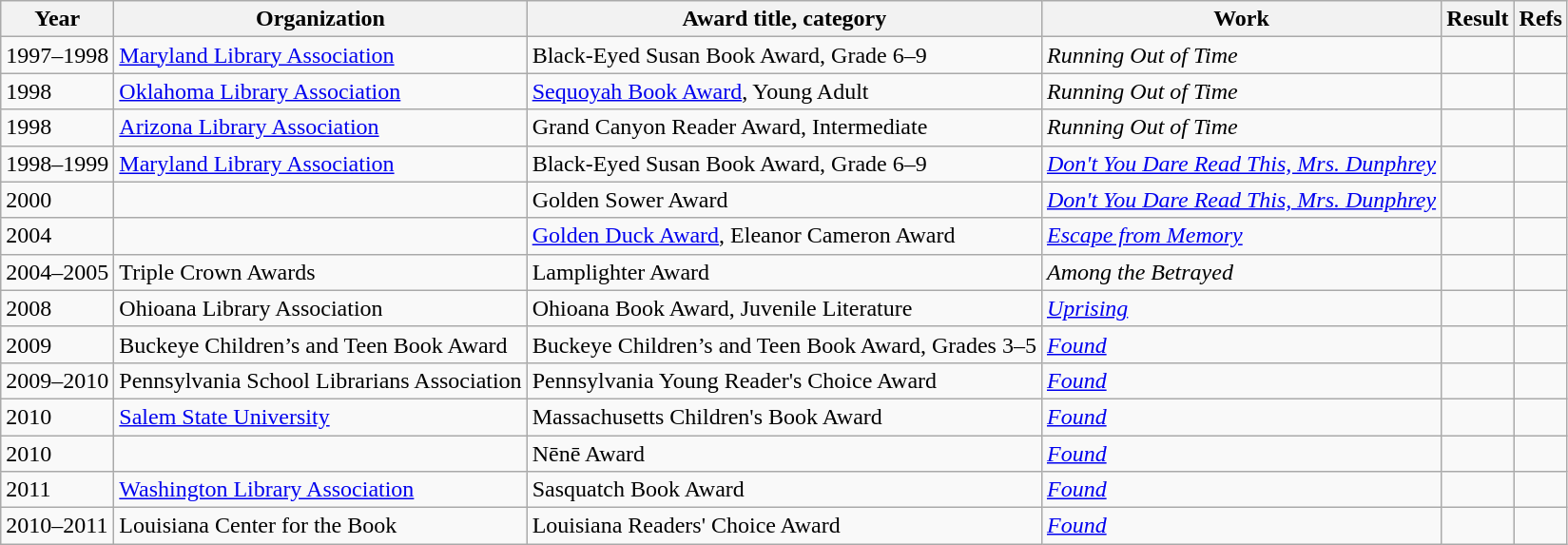<table class=wikitable>
<tr>
<th>Year</th>
<th>Organization</th>
<th>Award title, category</th>
<th>Work</th>
<th>Result</th>
<th>Refs<br></th>
</tr>
<tr>
<td>1997–1998</td>
<td><a href='#'>Maryland Library Association</a></td>
<td>Black-Eyed Susan Book Award, Grade 6–9</td>
<td><em>Running Out of Time</em></td>
<td></td>
<td></td>
</tr>
<tr>
<td>1998</td>
<td><a href='#'>Oklahoma Library Association</a></td>
<td><a href='#'>Sequoyah Book Award</a>, Young Adult</td>
<td><em>Running Out of Time</em></td>
<td></td>
<td></td>
</tr>
<tr>
<td>1998</td>
<td><a href='#'>Arizona Library Association</a></td>
<td>Grand Canyon Reader Award, Intermediate</td>
<td><em>Running Out of Time</em></td>
<td></td>
<td></td>
</tr>
<tr>
<td>1998–1999</td>
<td><a href='#'>Maryland Library Association</a></td>
<td>Black-Eyed Susan Book Award, Grade 6–9</td>
<td><em><a href='#'>Don't You Dare Read This, Mrs. Dunphrey</a></em></td>
<td></td>
<td></td>
</tr>
<tr>
<td>2000</td>
<td></td>
<td>Golden Sower Award</td>
<td><em><a href='#'>Don't You Dare Read This, Mrs. Dunphrey</a></em></td>
<td></td>
<td></td>
</tr>
<tr>
<td>2004</td>
<td></td>
<td><a href='#'>Golden Duck Award</a>, Eleanor Cameron Award</td>
<td><em><a href='#'>Escape from Memory</a></em></td>
<td></td>
<td></td>
</tr>
<tr>
<td>2004–2005</td>
<td>Triple Crown Awards</td>
<td>Lamplighter Award</td>
<td><em>Among the Betrayed</em></td>
<td></td>
<td></td>
</tr>
<tr>
<td>2008</td>
<td>Ohioana Library Association</td>
<td>Ohioana Book Award, Juvenile Literature</td>
<td><em><a href='#'>Uprising</a></em></td>
<td></td>
<td></td>
</tr>
<tr>
<td>2009</td>
<td>Buckeye Children’s and Teen Book Award</td>
<td>Buckeye Children’s and Teen Book Award, Grades 3–5</td>
<td><em><a href='#'>Found</a></em></td>
<td></td>
<td></td>
</tr>
<tr>
<td>2009–2010</td>
<td>Pennsylvania School Librarians Association</td>
<td>Pennsylvania Young Reader's Choice Award</td>
<td><em><a href='#'>Found</a></em></td>
<td></td>
<td></td>
</tr>
<tr>
<td>2010</td>
<td><a href='#'>Salem State University</a></td>
<td>Massachusetts Children's Book Award</td>
<td><em><a href='#'>Found</a></em></td>
<td></td>
<td></td>
</tr>
<tr>
<td>2010</td>
<td></td>
<td>Nēnē Award</td>
<td><em><a href='#'>Found</a></em></td>
<td></td>
<td></td>
</tr>
<tr>
<td>2011</td>
<td><a href='#'>Washington Library Association</a></td>
<td>Sasquatch Book Award</td>
<td><em><a href='#'>Found</a></em></td>
<td></td>
<td></td>
</tr>
<tr>
<td>2010–2011</td>
<td>Louisiana Center for the Book</td>
<td>Louisiana Readers' Choice Award</td>
<td><em><a href='#'>Found</a></em></td>
<td></td>
<td></td>
</tr>
</table>
